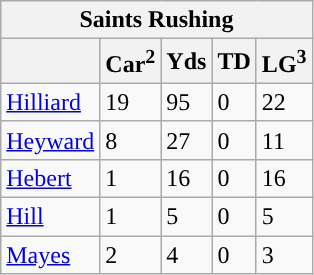<table class="wikitable">
<tr>
<th colspan="5">Saints Rushing</th>
</tr>
<tr>
<th></th>
<th>Car<sup>2</sup></th>
<th>Yds</th>
<th>TD</th>
<th>LG<sup>3</sup></th>
</tr>
<tr>
<td><a href='#'>Hilliard</a></td>
<td>19</td>
<td>95</td>
<td>0</td>
<td>22</td>
</tr>
<tr>
<td><a href='#'>Heyward</a></td>
<td>8</td>
<td>27</td>
<td>0</td>
<td>11</td>
</tr>
<tr>
<td><a href='#'>Hebert</a></td>
<td>1</td>
<td>16</td>
<td>0</td>
<td>16</td>
</tr>
<tr>
<td><a href='#'>Hill</a></td>
<td>1</td>
<td>5</td>
<td>0</td>
<td>5</td>
</tr>
<tr>
<td><a href='#'>Mayes</a></td>
<td>2</td>
<td>4</td>
<td>0</td>
<td>3</td>
</tr>
</table>
